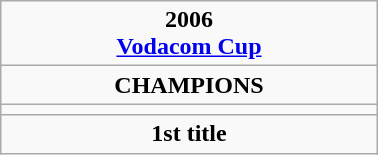<table class="wikitable" style="text-align: center; margin: 0 auto; width: 20%">
<tr>
<td><strong>2006</strong> <br> <strong><a href='#'>Vodacom Cup</a></strong></td>
</tr>
<tr>
<td><strong>CHAMPIONS</strong></td>
</tr>
<tr>
<td><strong></strong></td>
</tr>
<tr>
<td><strong>1st title</strong></td>
</tr>
</table>
